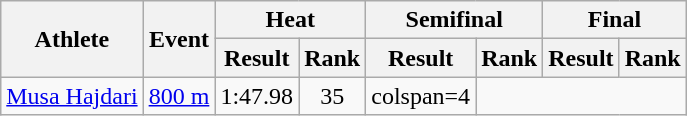<table class="wikitable">
<tr>
<th rowspan="2">Athlete</th>
<th rowspan="2">Event</th>
<th colspan="2">Heat</th>
<th colspan="2">Semifinal</th>
<th colspan="2">Final</th>
</tr>
<tr>
<th>Result</th>
<th>Rank</th>
<th>Result</th>
<th>Rank</th>
<th>Result</th>
<th>Rank</th>
</tr>
<tr style=text-align:center>
<td style=text-align:left><a href='#'>Musa Hajdari</a></td>
<td style=text-align:left><a href='#'>800 m</a></td>
<td>1:47.98</td>
<td>35</td>
<td>colspan=4 </td>
</tr>
</table>
